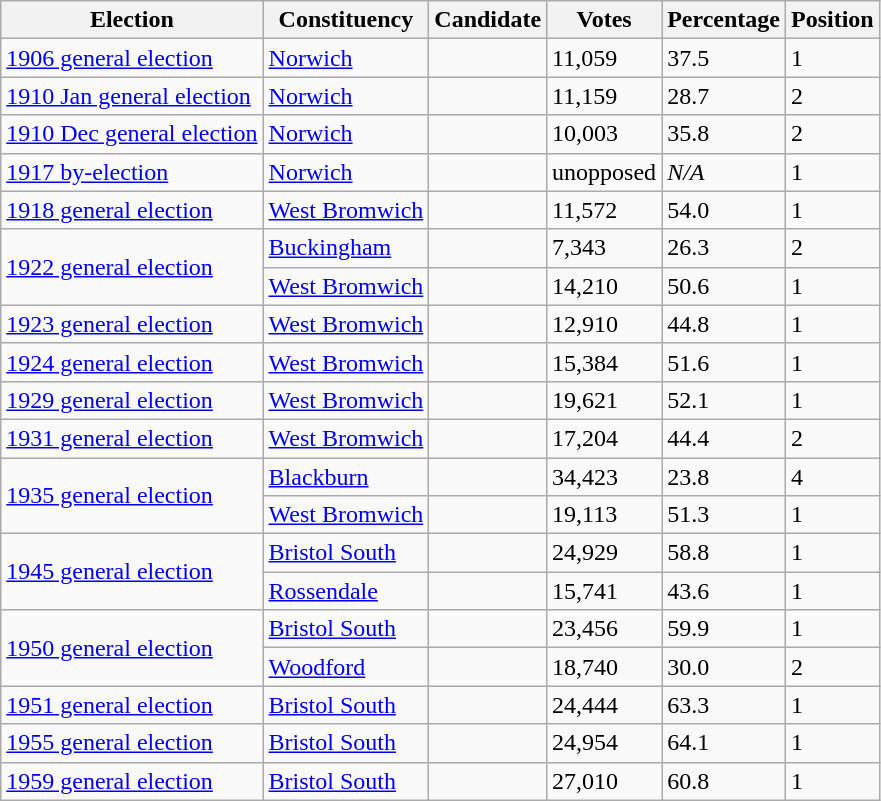<table class="wikitable sortable">
<tr>
<th>Election</th>
<th>Constituency</th>
<th>Candidate</th>
<th>Votes</th>
<th>Percentage</th>
<th>Position</th>
</tr>
<tr>
<td><a href='#'>1906 general election</a></td>
<td><a href='#'>Norwich</a></td>
<td></td>
<td>11,059</td>
<td>37.5</td>
<td>1</td>
</tr>
<tr>
<td><a href='#'>1910 Jan general election</a></td>
<td><a href='#'>Norwich</a></td>
<td></td>
<td>11,159</td>
<td>28.7</td>
<td>2</td>
</tr>
<tr>
<td><a href='#'>1910 Dec general election</a></td>
<td><a href='#'>Norwich</a></td>
<td></td>
<td>10,003</td>
<td>35.8</td>
<td>2</td>
</tr>
<tr>
<td><a href='#'>1917 by-election</a></td>
<td><a href='#'>Norwich</a></td>
<td></td>
<td>unopposed</td>
<td><em>N/A</em></td>
<td>1</td>
</tr>
<tr>
<td><a href='#'>1918 general election</a></td>
<td><a href='#'>West Bromwich</a></td>
<td></td>
<td>11,572</td>
<td>54.0</td>
<td>1</td>
</tr>
<tr>
<td rowspan=2><a href='#'>1922 general election</a></td>
<td><a href='#'>Buckingham</a></td>
<td></td>
<td>7,343</td>
<td>26.3</td>
<td>2</td>
</tr>
<tr>
<td><a href='#'>West Bromwich</a></td>
<td></td>
<td>14,210</td>
<td>50.6</td>
<td>1</td>
</tr>
<tr>
<td><a href='#'>1923 general election</a></td>
<td><a href='#'>West Bromwich</a></td>
<td></td>
<td>12,910</td>
<td>44.8</td>
<td>1</td>
</tr>
<tr>
<td><a href='#'>1924 general election</a></td>
<td><a href='#'>West Bromwich</a></td>
<td></td>
<td>15,384</td>
<td>51.6</td>
<td>1</td>
</tr>
<tr>
<td><a href='#'>1929 general election</a></td>
<td><a href='#'>West Bromwich</a></td>
<td></td>
<td>19,621</td>
<td>52.1</td>
<td>1</td>
</tr>
<tr>
<td><a href='#'>1931 general election</a></td>
<td><a href='#'>West Bromwich</a></td>
<td></td>
<td>17,204</td>
<td>44.4</td>
<td>2</td>
</tr>
<tr>
<td rowspan=2><a href='#'>1935 general election</a></td>
<td><a href='#'>Blackburn</a></td>
<td></td>
<td>34,423</td>
<td>23.8</td>
<td>4</td>
</tr>
<tr>
<td><a href='#'>West Bromwich</a></td>
<td></td>
<td>19,113</td>
<td>51.3</td>
<td>1</td>
</tr>
<tr>
<td rowspan=2><a href='#'>1945 general election</a></td>
<td><a href='#'>Bristol South</a></td>
<td></td>
<td>24,929</td>
<td>58.8</td>
<td>1</td>
</tr>
<tr>
<td><a href='#'>Rossendale</a></td>
<td></td>
<td>15,741</td>
<td>43.6</td>
<td>1</td>
</tr>
<tr>
<td rowspan=2><a href='#'>1950 general election</a></td>
<td><a href='#'>Bristol South</a></td>
<td></td>
<td>23,456</td>
<td>59.9</td>
<td>1</td>
</tr>
<tr>
<td><a href='#'>Woodford</a></td>
<td></td>
<td>18,740</td>
<td>30.0</td>
<td>2</td>
</tr>
<tr>
<td><a href='#'>1951 general election</a></td>
<td><a href='#'>Bristol South</a></td>
<td></td>
<td>24,444</td>
<td>63.3</td>
<td>1</td>
</tr>
<tr>
<td><a href='#'>1955 general election</a></td>
<td><a href='#'>Bristol South</a></td>
<td></td>
<td>24,954</td>
<td>64.1</td>
<td>1</td>
</tr>
<tr>
<td><a href='#'>1959 general election</a></td>
<td><a href='#'>Bristol South</a></td>
<td></td>
<td>27,010</td>
<td>60.8</td>
<td>1</td>
</tr>
</table>
